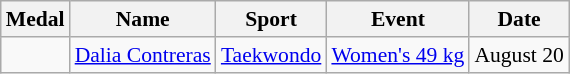<table class="wikitable sortable" style="font-size:90%">
<tr>
<th>Medal</th>
<th>Name</th>
<th>Sport</th>
<th>Event</th>
<th>Date</th>
</tr>
<tr>
<td></td>
<td><a href='#'>Dalia Contreras</a></td>
<td><a href='#'>Taekwondo</a></td>
<td><a href='#'>Women's 49 kg</a></td>
<td>August 20</td>
</tr>
</table>
